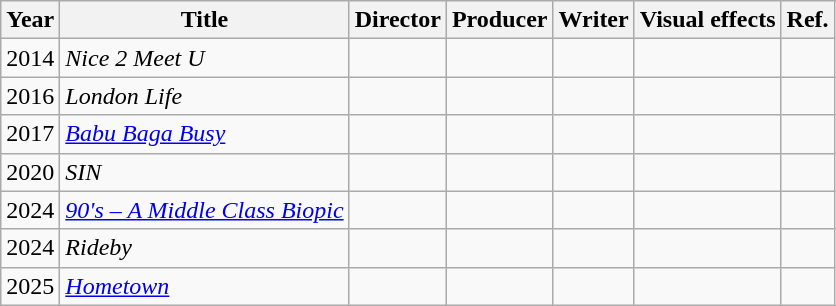<table class="wikitable">
<tr>
<th>Year</th>
<th>Title</th>
<th>Director</th>
<th>Producer</th>
<th>Writer</th>
<th>Visual effects</th>
<th>Ref.</th>
</tr>
<tr>
<td>2014</td>
<td><em>Nice 2 Meet U</em></td>
<td></td>
<td></td>
<td></td>
<td></td>
<td></td>
</tr>
<tr>
<td>2016</td>
<td><em>London Life</em></td>
<td></td>
<td></td>
<td></td>
<td></td>
<td></td>
</tr>
<tr>
<td>2017</td>
<td><em><a href='#'>Babu Baga Busy</a></em></td>
<td></td>
<td></td>
<td></td>
<td></td>
<td></td>
</tr>
<tr>
<td>2020</td>
<td><em>SIN</em></td>
<td></td>
<td></td>
<td></td>
<td></td>
<td></td>
</tr>
<tr>
<td>2024</td>
<td><em><a href='#'>90's – A Middle Class Biopic</a></em></td>
<td></td>
<td></td>
<td></td>
<td></td>
<td></td>
</tr>
<tr>
<td>2024</td>
<td><em>Rideby</em></td>
<td></td>
<td></td>
<td></td>
<td></td>
<td></td>
</tr>
<tr>
<td>2025</td>
<td><em><a href='#'>Hometown</a></em></td>
<td></td>
<td></td>
<td></td>
<td></td>
<td></td>
</tr>
</table>
